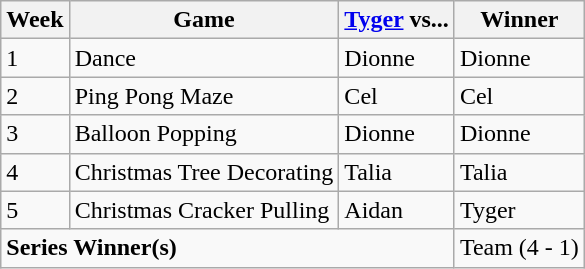<table class="wikitable plainrowheaders">
<tr>
<th>Week</th>
<th>Game</th>
<th><a href='#'>Tyger</a> vs...</th>
<th>Winner</th>
</tr>
<tr>
<td>1</td>
<td>Dance</td>
<td>Dionne</td>
<td>Dionne</td>
</tr>
<tr>
<td>2</td>
<td>Ping Pong Maze</td>
<td>Cel</td>
<td>Cel</td>
</tr>
<tr>
<td>3</td>
<td>Balloon Popping</td>
<td>Dionne</td>
<td>Dionne</td>
</tr>
<tr>
<td>4</td>
<td>Christmas Tree Decorating</td>
<td>Talia</td>
<td>Talia</td>
</tr>
<tr>
<td>5</td>
<td>Christmas Cracker Pulling</td>
<td>Aidan</td>
<td>Tyger</td>
</tr>
<tr>
<td colspan="3"><strong>Series Winner(s)</strong></td>
<td>Team (4 - 1)</td>
</tr>
</table>
